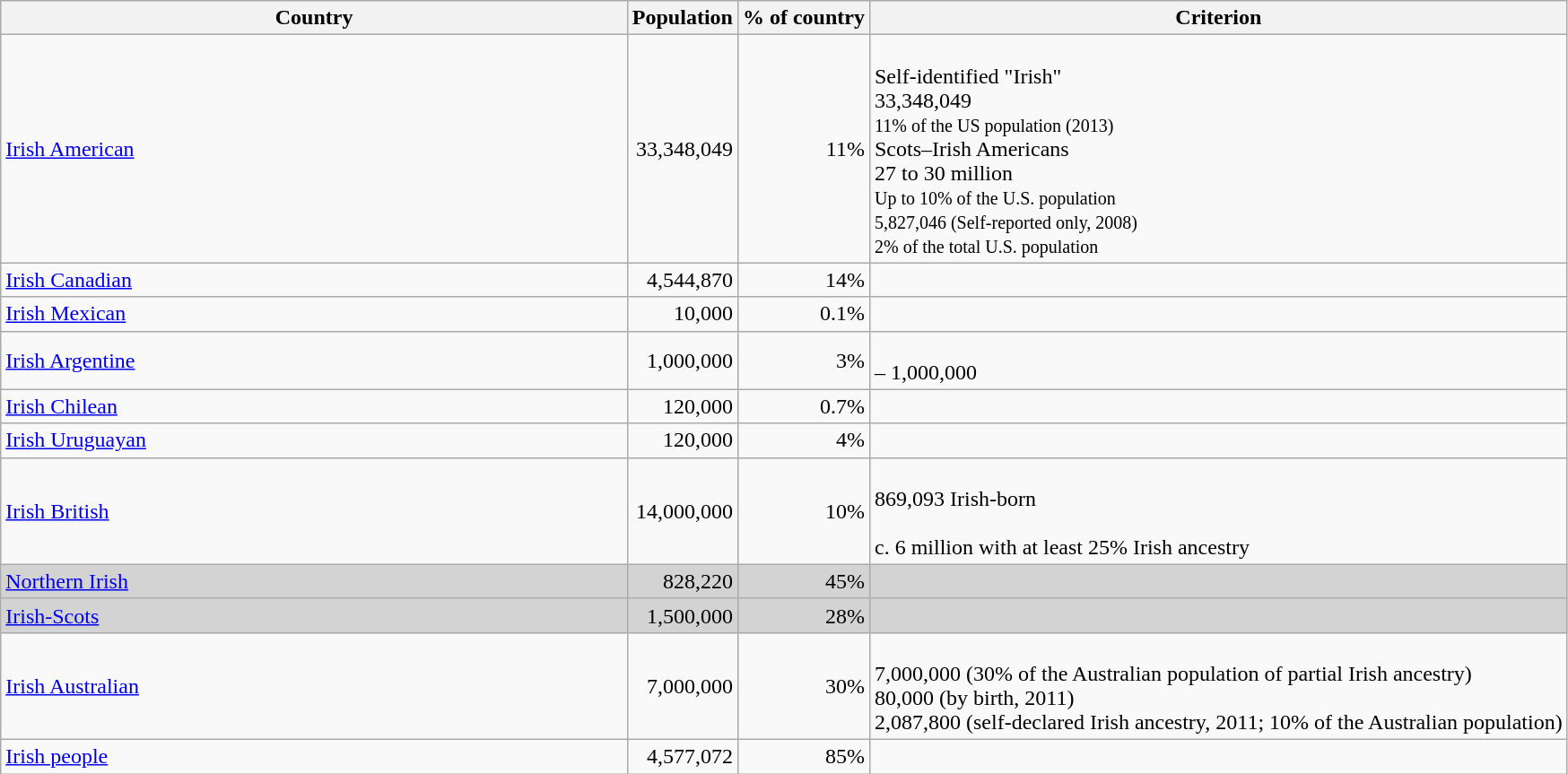<table class="wikitable sortable">
<tr>
<th style=width:40%>Country</th>
<th>Population</th>
<th>% of country</th>
<th>Criterion</th>
</tr>
<tr>
<td><a href='#'>Irish American</a></td>
<td align="right">33,348,049</td>
<td align="right">11%</td>
<td><br>Self-identified "Irish"<br>33,348,049<br><small>11% of the US population (2013)</small><br>Scots–Irish Americans<br>27 to 30 million<br><small>Up to 10% of the U.S. population<br>5,827,046 (Self-reported only, 2008) <br>2% of the total U.S. population</small></td>
</tr>
<tr>
<td><a href='#'>Irish Canadian</a></td>
<td align="right">4,544,870</td>
<td align="right">14%</td>
<td><br></td>
</tr>
<tr>
<td><a href='#'>Irish Mexican</a></td>
<td align="right">10,000</td>
<td align="right">0.1%</td>
<td><br></td>
</tr>
<tr>
<td><a href='#'>Irish Argentine</a></td>
<td align="right">1,000,000</td>
<td align="right">3%</td>
<td><br> – 1,000,000</td>
</tr>
<tr>
<td><a href='#'>Irish Chilean</a></td>
<td align="right">120,000</td>
<td align="right">0.7%</td>
<td><br></td>
</tr>
<tr>
<td><a href='#'>Irish Uruguayan</a></td>
<td align="right">120,000</td>
<td align="right">4%</td>
<td><br></td>
</tr>
<tr>
<td><a href='#'>Irish British</a></td>
<td align="right">14,000,000</td>
<td align="right">10%</td>
<td><br>869,093 Irish-born<br><br>c. 6 million with at least 25% Irish ancestry<br></td>
</tr>
<tr>
<td bgcolor="LightGray"><a href='#'>Northern Irish</a></td>
<td align="right" bgcolor="LightGray">828,220</td>
<td align="right" bgcolor="LightGray">45%</td>
<td bgcolor="LightGray"><br></td>
</tr>
<tr>
<td bgcolor="LightGray"><a href='#'>Irish-Scots</a></td>
<td align="right" bgcolor="LightGray">1,500,000</td>
<td align="right" bgcolor="LightGray">28%</td>
<td bgcolor="LightGray"><br></td>
</tr>
<tr>
<td><a href='#'>Irish Australian</a></td>
<td align="right">7,000,000</td>
<td align="right">30%</td>
<td><br>7,000,000 (30% of the Australian population of partial Irish ancestry) <br> 80,000 (by birth, 2011)<br>2,087,800 (self-declared Irish ancestry, 2011; 10% of the Australian population)</td>
</tr>
<tr>
<td><a href='#'>Irish people</a></td>
<td align="right">4,577,072</td>
<td align="right">85%</td>
<td><br></td>
</tr>
</table>
